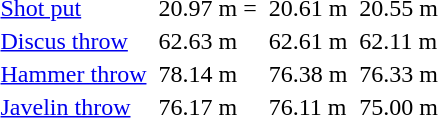<table>
<tr>
</tr>
<tr>
<td><a href='#'>Shot put</a></td>
<td></td>
<td>20.97 m =</td>
<td></td>
<td>20.61 m</td>
<td></td>
<td>20.55 m</td>
</tr>
<tr>
<td><a href='#'>Discus throw</a></td>
<td></td>
<td>62.63 m</td>
<td></td>
<td>62.61 m </td>
<td></td>
<td>62.11 m</td>
</tr>
<tr>
<td><a href='#'>Hammer throw</a></td>
<td></td>
<td>78.14 m </td>
<td></td>
<td>76.38 m</td>
<td></td>
<td>76.33 m</td>
</tr>
<tr>
<td><a href='#'>Javelin throw</a></td>
<td></td>
<td>76.17 m </td>
<td></td>
<td>76.11 m</td>
<td></td>
<td>75.00 m</td>
</tr>
</table>
